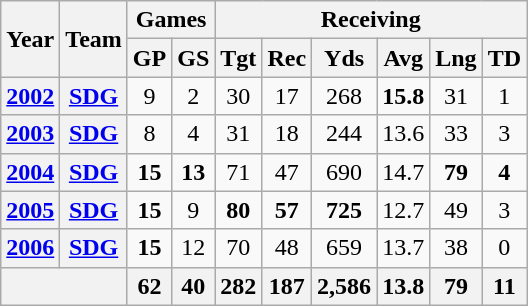<table class="wikitable" style="text-align:center">
<tr>
<th rowspan="2">Year</th>
<th rowspan="2">Team</th>
<th colspan="2">Games</th>
<th colspan="6">Receiving</th>
</tr>
<tr>
<th>GP</th>
<th>GS</th>
<th>Tgt</th>
<th>Rec</th>
<th>Yds</th>
<th>Avg</th>
<th>Lng</th>
<th>TD</th>
</tr>
<tr>
<th><a href='#'>2002</a></th>
<th><a href='#'>SDG</a></th>
<td>9</td>
<td>2</td>
<td>30</td>
<td>17</td>
<td>268</td>
<td><strong>15.8</strong></td>
<td>31</td>
<td>1</td>
</tr>
<tr>
<th><a href='#'>2003</a></th>
<th><a href='#'>SDG</a></th>
<td>8</td>
<td>4</td>
<td>31</td>
<td>18</td>
<td>244</td>
<td>13.6</td>
<td>33</td>
<td>3</td>
</tr>
<tr>
<th><a href='#'>2004</a></th>
<th><a href='#'>SDG</a></th>
<td><strong>15</strong></td>
<td><strong>13</strong></td>
<td>71</td>
<td>47</td>
<td>690</td>
<td>14.7</td>
<td><strong>79</strong></td>
<td><strong>4</strong></td>
</tr>
<tr>
<th><a href='#'>2005</a></th>
<th><a href='#'>SDG</a></th>
<td><strong>15</strong></td>
<td>9</td>
<td><strong>80</strong></td>
<td><strong>57</strong></td>
<td><strong>725</strong></td>
<td>12.7</td>
<td>49</td>
<td>3</td>
</tr>
<tr>
<th><a href='#'>2006</a></th>
<th><a href='#'>SDG</a></th>
<td><strong>15</strong></td>
<td>12</td>
<td>70</td>
<td>48</td>
<td>659</td>
<td>13.7</td>
<td>38</td>
<td>0</td>
</tr>
<tr>
<th colspan="2"></th>
<th>62</th>
<th>40</th>
<th>282</th>
<th>187</th>
<th>2,586</th>
<th>13.8</th>
<th>79</th>
<th>11</th>
</tr>
</table>
